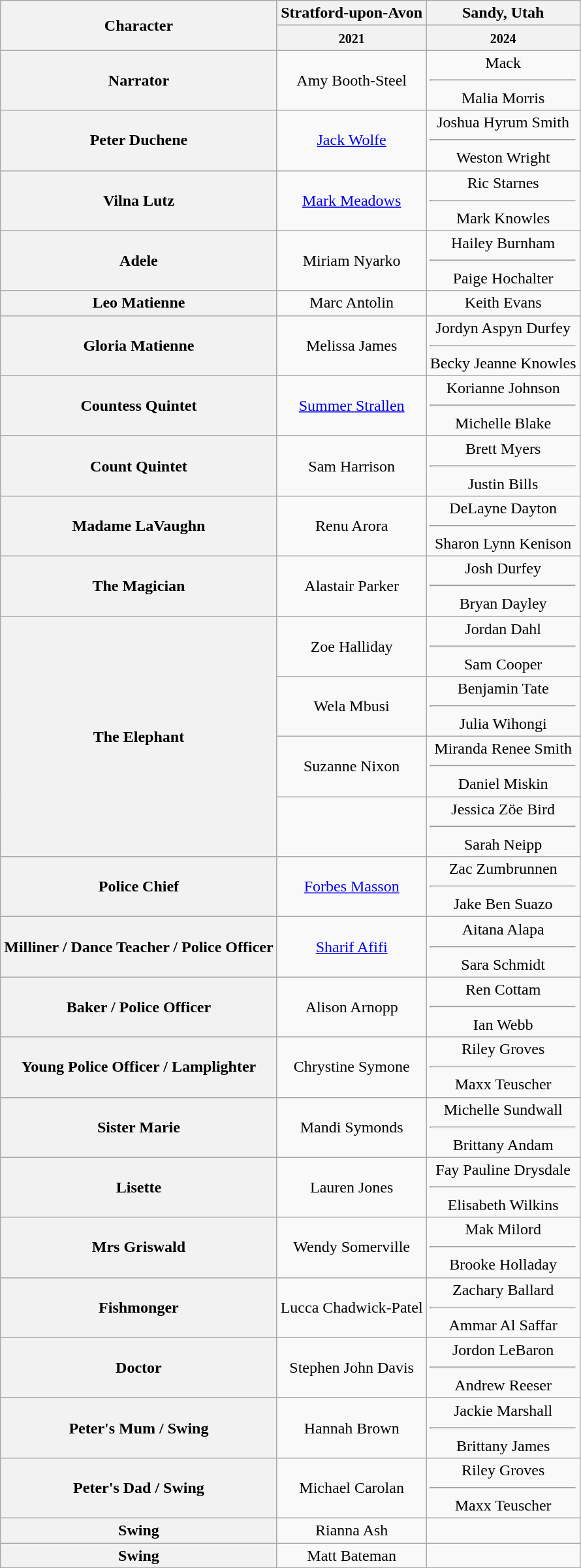<table class="wikitable">
<tr>
<th rowspan="2">Character</th>
<th>Stratford-upon-Avon</th>
<th>Sandy, Utah</th>
</tr>
<tr>
<th><small>2021</small></th>
<th><small>2024</small></th>
</tr>
<tr>
<th>Narrator</th>
<td align="center">Amy Booth-Steel</td>
<td align="center">Mack<hr>Malia Morris</td>
</tr>
<tr>
<th>Peter Duchene</th>
<td align="center"><a href='#'>Jack Wolfe</a></td>
<td align="center">Joshua Hyrum Smith<hr>Weston Wright</td>
</tr>
<tr>
<th>Vilna Lutz</th>
<td align="center"><a href='#'>Mark Meadows</a></td>
<td align="center">Ric Starnes<hr>Mark Knowles</td>
</tr>
<tr>
<th>Adele</th>
<td align="center">Miriam Nyarko</td>
<td align="center">Hailey Burnham<hr>Paige Hochalter</td>
</tr>
<tr>
<th>Leo Matienne</th>
<td align="center">Marc Antolin</td>
<td align="center">Keith Evans</td>
</tr>
<tr>
<th>Gloria Matienne</th>
<td align="center">Melissa James</td>
<td align="center">Jordyn Aspyn Durfey<hr>Becky Jeanne Knowles</td>
</tr>
<tr>
<th>Countess Quintet</th>
<td align="center"><a href='#'>Summer Strallen</a></td>
<td align="center">Korianne Johnson<hr>Michelle Blake</td>
</tr>
<tr>
<th>Count Quintet</th>
<td align="center">Sam Harrison</td>
<td align="center">Brett Myers<hr>Justin Bills</td>
</tr>
<tr>
<th>Madame LaVaughn</th>
<td align="center">Renu Arora</td>
<td align="center">DeLayne Dayton<hr>Sharon Lynn Kenison</td>
</tr>
<tr>
<th>The Magician</th>
<td align="center">Alastair Parker</td>
<td align="center">Josh Durfey<hr>Bryan Dayley</td>
</tr>
<tr>
<th rowspan="4">The Elephant</th>
<td align="center">Zoe Halliday</td>
<td align="center">Jordan Dahl<hr>Sam Cooper</td>
</tr>
<tr>
<td align="center">Wela Mbusi</td>
<td align="center">Benjamin Tate<hr>Julia Wihongi</td>
</tr>
<tr>
<td align="center">Suzanne Nixon</td>
<td align="center">Miranda Renee Smith<hr>Daniel Miskin</td>
</tr>
<tr>
<td></td>
<td align="center">Jessica Zöe Bird<hr>Sarah Neipp</td>
</tr>
<tr>
<th>Police Chief</th>
<td align="center"><a href='#'>Forbes Masson</a></td>
<td align="center">Zac Zumbrunnen<hr>Jake Ben Suazo</td>
</tr>
<tr>
<th>Milliner / Dance Teacher / Police Officer</th>
<td align="center"><a href='#'>Sharif Afifi</a></td>
<td align="center">Aitana Alapa<hr>Sara Schmidt</td>
</tr>
<tr>
<th>Baker / Police Officer</th>
<td align="center">Alison Arnopp</td>
<td align="center">Ren Cottam<hr>Ian Webb</td>
</tr>
<tr>
<th>Young Police Officer / Lamplighter</th>
<td align="center">Chrystine Symone</td>
<td align="center">Riley Groves<hr>Maxx Teuscher</td>
</tr>
<tr>
<th>Sister Marie</th>
<td align="center">Mandi Symonds</td>
<td align="center">Michelle Sundwall<hr>Brittany Andam</td>
</tr>
<tr>
<th>Lisette</th>
<td align="center">Lauren Jones</td>
<td align="center">Fay Pauline Drysdale<hr>Elisabeth Wilkins</td>
</tr>
<tr>
<th>Mrs Griswald</th>
<td align="center">Wendy Somerville</td>
<td align="center">Mak Milord<hr>Brooke Holladay</td>
</tr>
<tr>
<th>Fishmonger</th>
<td align="center">Lucca Chadwick-Patel</td>
<td align="center">Zachary Ballard<hr>Ammar Al Saffar</td>
</tr>
<tr>
<th>Doctor</th>
<td align="center">Stephen John Davis</td>
<td align="center">Jordon LeBaron<hr>Andrew Reeser</td>
</tr>
<tr>
<th>Peter's Mum / Swing</th>
<td align="center">Hannah Brown</td>
<td align="center">Jackie Marshall<hr>Brittany James</td>
</tr>
<tr>
<th>Peter's Dad / Swing</th>
<td align="center">Michael Carolan</td>
<td align="center">Riley Groves<hr>Maxx Teuscher</td>
</tr>
<tr>
<th>Swing</th>
<td align="center">Rianna Ash</td>
<td></td>
</tr>
<tr>
<th>Swing</th>
<td align="center">Matt Bateman</td>
<td></td>
</tr>
</table>
